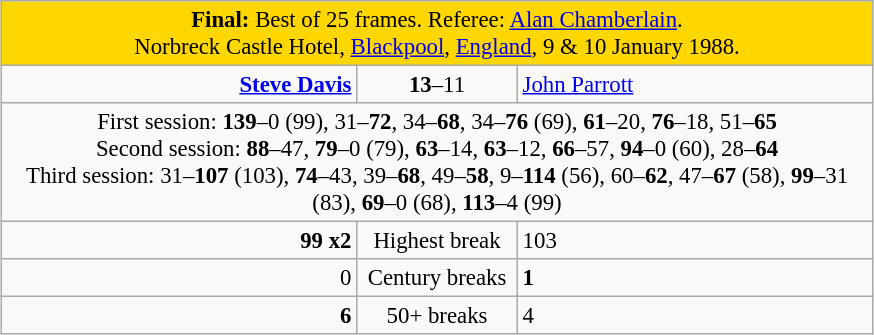<table class="wikitable" style="font-size: 95%; margin: 1em auto 1em auto;">
<tr>
<td colspan="3" align="center" bgcolor="#ffd700"><strong>Final:</strong> Best of 25 frames. Referee: <a href='#'>Alan Chamberlain</a>.<br> Norbreck Castle Hotel, <a href='#'>Blackpool</a>, <a href='#'>England</a>, 9 & 10 January 1988.</td>
</tr>
<tr>
<td width="230" align="right"><strong><a href='#'>Steve Davis</a></strong> <br></td>
<td width="100" align="center"><strong>13</strong>–11</td>
<td width="230"><a href='#'>John Parrott</a> <br></td>
</tr>
<tr>
<td colspan="3" align="center" style="font-size: 100%">First session: <strong>139</strong>–0 (99), 31–<strong>72</strong>, 34–<strong>68</strong>, 34–<strong>76</strong> (69), <strong>61</strong>–20, <strong>76</strong>–18, 51–<strong>65</strong><br>Second session: <strong>88</strong>–47, <strong>79</strong>–0 (79), <strong>63</strong>–14,  <strong>63</strong>–12, <strong>66</strong>–57, <strong>94</strong>–0 (60), 28–<strong>64</strong><br>Third session: 31–<strong>107</strong> (103), <strong>74</strong>–43, 39–<strong>68</strong>, 49–<strong>58</strong>, 9–<strong>114</strong> (56), 60–<strong>62</strong>, 47–<strong>67</strong> (58), <strong>99</strong>–31 (83), <strong>69</strong>–0 (68), <strong>113</strong>–4 (99)</td>
</tr>
<tr>
<td align="right"><strong>99 x2</strong></td>
<td align="center">Highest break</td>
<td>103</td>
</tr>
<tr>
<td align="right">0</td>
<td align="center">Century breaks</td>
<td><strong>1</strong></td>
</tr>
<tr>
<td align="right"><strong>6</strong></td>
<td align="center">50+ breaks</td>
<td>4</td>
</tr>
</table>
